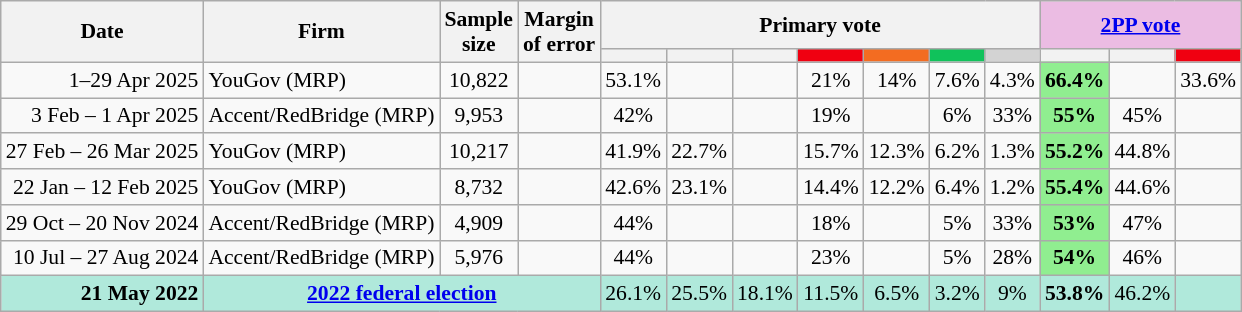<table class="nowrap wikitable tpl-blanktable" style=text-align:center;font-size:90%>
<tr>
<th rowspan=2>Date</th>
<th rowspan=2>Firm</th>
<th rowspan=2>Sample<br>size</th>
<th rowspan=2>Margin<br>of error</th>
<th colspan=7>Primary vote</th>
<th colspan=3 class=unsortable style=background:#ebbce3><a href='#'>2PP vote</a></th>
</tr>
<tr>
<th style=background:></th>
<th style=background:></th>
<th style=background:></th>
<th style="background:#F00011"></th>
<th style=background:#f36c21></th>
<th style=background:#10C25B></th>
<th style=background:lightgray></th>
<th style=background:></th>
<th style=background:></th>
<th style="background:#F00011"></th>
</tr>
<tr>
<td align="right">1–29 Apr 2025</td>
<td align="left">YouGov (MRP)</td>
<td>10,822</td>
<td></td>
<td>53.1%</td>
<td></td>
<td></td>
<td>21%</td>
<td>14%</td>
<td>7.6%</td>
<td>4.3%</td>
<th style="background:#90ee90">66.4%</th>
<td></td>
<td>33.6%</td>
</tr>
<tr>
<td align="right">3 Feb – 1 Apr 2025</td>
<td align="left">Accent/RedBridge (MRP)</td>
<td>9,953</td>
<td></td>
<td>42%</td>
<td></td>
<td></td>
<td>19%</td>
<td></td>
<td>6%</td>
<td>33%</td>
<th style="background:#90ee90">55%</th>
<td>45%</td>
<td></td>
</tr>
<tr>
<td align="right">27 Feb – 26 Mar 2025</td>
<td align="left">YouGov (MRP)</td>
<td>10,217</td>
<td></td>
<td>41.9%</td>
<td>22.7%</td>
<td></td>
<td>15.7%</td>
<td>12.3%</td>
<td>6.2%</td>
<td>1.3%</td>
<th style="background:#90ee90">55.2%</th>
<td>44.8%</td>
<td></td>
</tr>
<tr>
<td align="right">22 Jan – 12 Feb 2025</td>
<td align="left">YouGov (MRP)</td>
<td>8,732</td>
<td></td>
<td>42.6%</td>
<td>23.1%</td>
<td></td>
<td>14.4%</td>
<td>12.2%</td>
<td>6.4%</td>
<td>1.2%</td>
<th style="background:#90ee90">55.4%</th>
<td>44.6%</td>
<td></td>
</tr>
<tr>
<td align="right">29 Oct – 20 Nov 2024</td>
<td align="left">Accent/RedBridge (MRP)</td>
<td>4,909</td>
<td></td>
<td>44%</td>
<td></td>
<td></td>
<td>18%</td>
<td></td>
<td>5%</td>
<td>33%</td>
<th style="background:#90ee90">53%</th>
<td>47%</td>
<td></td>
</tr>
<tr>
<td align="right">10 Jul – 27 Aug 2024</td>
<td align="left">Accent/RedBridge (MRP)</td>
<td>5,976</td>
<td></td>
<td>44%</td>
<td></td>
<td></td>
<td>23%</td>
<td></td>
<td>5%</td>
<td>28%</td>
<th style="background:#90ee90">54%</th>
<td>46%</td>
<td></td>
</tr>
<tr style="background:#b0e9db">
<td style="text-align:right" data-sort-value="21-May-2022"><strong>21 May 2022</strong></td>
<td colspan="3" style="text-align:center"><strong><a href='#'>2022 federal election</a></strong></td>
<td>26.1%</td>
<td>25.5%</td>
<td>18.1%</td>
<td>11.5%</td>
<td>6.5%</td>
<td>3.2%</td>
<td>9%</td>
<td><strong>53.8%</strong></td>
<td>46.2%</td>
<td></td>
</tr>
</table>
